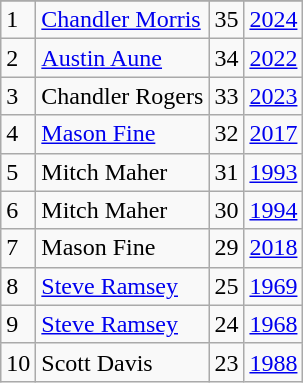<table class="wikitable">
<tr>
</tr>
<tr>
<td>1</td>
<td><a href='#'>Chandler Morris</a></td>
<td><abbr>35</abbr> </td>
<td><a href='#'>2024</a></td>
</tr>
<tr>
<td>2</td>
<td><a href='#'>Austin Aune</a></td>
<td><abbr>34</abbr></td>
<td><a href='#'>2022</a></td>
</tr>
<tr>
<td>3</td>
<td>Chandler Rogers</td>
<td><abbr>33</abbr></td>
<td><a href='#'>2023</a></td>
</tr>
<tr>
<td>4</td>
<td><a href='#'>Mason Fine</a></td>
<td><abbr>32</abbr></td>
<td><a href='#'>2017</a></td>
</tr>
<tr>
<td>5</td>
<td>Mitch Maher</td>
<td><abbr>31</abbr></td>
<td><a href='#'>1993</a></td>
</tr>
<tr>
<td>6</td>
<td>Mitch Maher</td>
<td><abbr>30</abbr></td>
<td><a href='#'>1994</a></td>
</tr>
<tr>
<td>7</td>
<td>Mason Fine</td>
<td><abbr>29</abbr></td>
<td><a href='#'>2018</a></td>
</tr>
<tr>
<td>8</td>
<td><a href='#'>Steve Ramsey</a></td>
<td><abbr>25</abbr></td>
<td><a href='#'>1969</a></td>
</tr>
<tr>
<td>9</td>
<td><a href='#'>Steve Ramsey</a></td>
<td><abbr>24</abbr></td>
<td><a href='#'>1968</a></td>
</tr>
<tr>
<td>10</td>
<td>Scott Davis</td>
<td><abbr>23</abbr></td>
<td><a href='#'>1988</a></td>
</tr>
</table>
